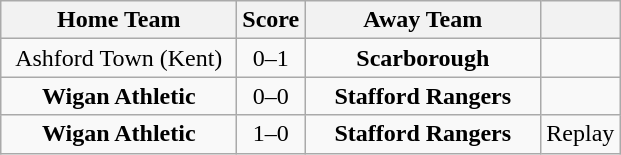<table class="wikitable" style="text-align:center">
<tr>
<th width=150>Home Team</th>
<th width=20>Score</th>
<th width=150>Away Team</th>
<th></th>
</tr>
<tr>
<td>Ashford Town (Kent)</td>
<td>0–1</td>
<td><strong>Scarborough</strong></td>
<td></td>
</tr>
<tr>
<td><strong>Wigan Athletic</strong></td>
<td>0–0</td>
<td><strong>Stafford Rangers</strong></td>
<td></td>
</tr>
<tr>
<td><strong>Wigan Athletic</strong></td>
<td>1–0</td>
<td><strong>Stafford Rangers</strong></td>
<td>Replay</td>
</tr>
</table>
